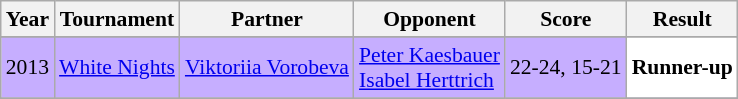<table class="sortable wikitable" style="font-size: 90%;">
<tr>
<th>Year</th>
<th>Tournament</th>
<th>Partner</th>
<th>Opponent</th>
<th>Score</th>
<th>Result</th>
</tr>
<tr>
</tr>
<tr style="background:#C6AEFF">
<td align="center">2013</td>
<td align="left"><a href='#'>White Nights</a></td>
<td align="left"> <a href='#'>Viktoriia Vorobeva</a></td>
<td align="left"> <a href='#'>Peter Kaesbauer</a> <br>  <a href='#'>Isabel Herttrich</a></td>
<td align="left">22-24, 15-21</td>
<td style="text-align:left; background:white"> <strong>Runner-up</strong></td>
</tr>
<tr>
</tr>
</table>
